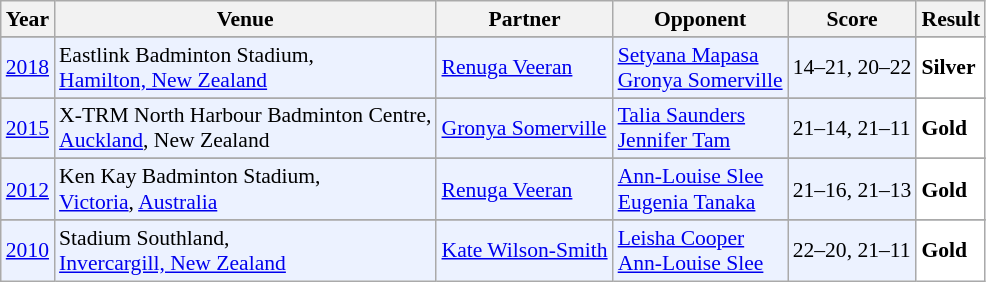<table class="sortable wikitable" style="font-size: 90%;">
<tr>
<th>Year</th>
<th>Venue</th>
<th>Partner</th>
<th>Opponent</th>
<th>Score</th>
<th>Result</th>
</tr>
<tr>
</tr>
<tr style="background:#ECF2FF">
<td align="center"><a href='#'>2018</a></td>
<td align="left">Eastlink Badminton Stadium,<br><a href='#'>Hamilton, New Zealand</a></td>
<td align="left"> <a href='#'>Renuga Veeran</a></td>
<td align="left"> <a href='#'>Setyana Mapasa</a><br> <a href='#'>Gronya Somerville</a></td>
<td align="left">14–21, 20–22</td>
<td style="text-align:left; background:white"> <strong>Silver</strong></td>
</tr>
<tr>
</tr>
<tr style="background:#ECF2FF">
<td align="center"><a href='#'>2015</a></td>
<td align="left">X-TRM North Harbour Badminton Centre,<br><a href='#'>Auckland</a>, New Zealand</td>
<td align="left"> <a href='#'>Gronya Somerville</a></td>
<td align="left"> <a href='#'>Talia Saunders</a><br> <a href='#'>Jennifer Tam</a></td>
<td align="left">21–14, 21–11</td>
<td style="text-align:left; background:white"> <strong>Gold</strong></td>
</tr>
<tr>
</tr>
<tr style="background:#ECF2FF">
<td align="center"><a href='#'>2012</a></td>
<td align="left">Ken Kay Badminton Stadium,<br> <a href='#'>Victoria</a>, <a href='#'>Australia</a></td>
<td align="left"> <a href='#'>Renuga Veeran</a></td>
<td align="left"> <a href='#'>Ann-Louise Slee</a><br> <a href='#'>Eugenia Tanaka</a></td>
<td align="left">21–16, 21–13</td>
<td style="text-align:left; background:white"> <strong>Gold</strong></td>
</tr>
<tr>
</tr>
<tr style="background:#ECF2FF">
<td align="center"><a href='#'>2010</a></td>
<td align="left">Stadium Southland,<br> <a href='#'>Invercargill, New Zealand</a></td>
<td align="left"> <a href='#'>Kate Wilson-Smith</a></td>
<td align="left"> <a href='#'>Leisha Cooper</a><br> <a href='#'>Ann-Louise Slee</a></td>
<td align="left">22–20, 21–11</td>
<td style="text-align:left; background:white"> <strong>Gold</strong></td>
</tr>
</table>
